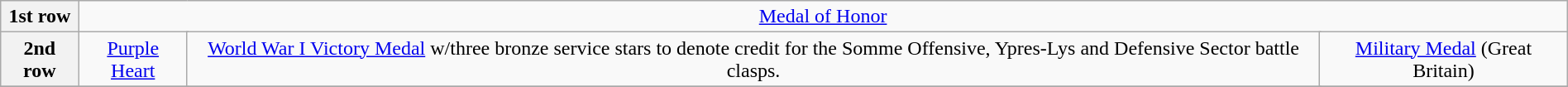<table class="wikitable" style="margin:1em auto; text-align:center;">
<tr>
<th>1st row</th>
<td colspan="7"><a href='#'>Medal of Honor</a></td>
</tr>
<tr>
<th>2nd row</th>
<td colspan="3"><a href='#'>Purple Heart</a></td>
<td colspan="3"><a href='#'>World War I Victory Medal</a> w/three bronze service stars to denote credit for the Somme Offensive, Ypres-Lys and Defensive Sector battle clasps.</td>
<td colspan="3"><a href='#'>Military Medal</a> (Great Britain)</td>
</tr>
<tr>
</tr>
</table>
